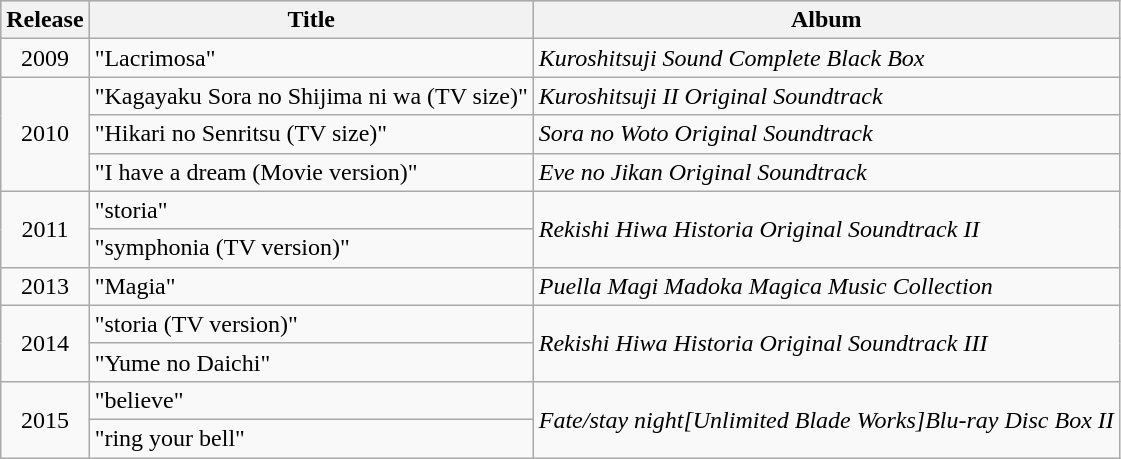<table class="wikitable" style="text-align:center">
<tr bgcolor="#CCCCCC">
<th rowspan="1">Release</th>
<th rowspan="1">Title</th>
<th rowspan="1">Album</th>
</tr>
<tr>
<td rowspan="1">2009</td>
<td align="left">"Lacrimosa"</td>
<td align="left" rowspan="1"><em>Kuroshitsuji Sound Complete Black Box</em></td>
</tr>
<tr>
<td rowspan="3">2010</td>
<td align="left">"Kagayaku Sora no Shijima ni wa (TV size)"</td>
<td align="left" rowspan="1"><em>Kuroshitsuji II Original Soundtrack</em></td>
</tr>
<tr>
<td align="left">"Hikari no Senritsu (TV size)"</td>
<td align="left" rowspan="1"><em>Sora no Woto Original Soundtrack</em></td>
</tr>
<tr>
<td align="left">"I have a dream (Movie version)"</td>
<td align="left" rowspan="1"><em>Eve no Jikan Original Soundtrack</em></td>
</tr>
<tr>
<td rowspan="2">2011</td>
<td align="left">"storia"</td>
<td align="left" rowspan="2"><em>Rekishi Hiwa Historia Original Soundtrack II</em></td>
</tr>
<tr>
<td align="left">"symphonia (TV version)"</td>
</tr>
<tr>
<td rowspan="1">2013</td>
<td align="left">"Magia"</td>
<td align="left" rowspan="1"><em>Puella Magi Madoka Magica Music Collection</em></td>
</tr>
<tr>
<td rowspan="2">2014</td>
<td align="left">"storia (TV version)"</td>
<td align="left" rowspan="2"><em>Rekishi Hiwa Historia Original Soundtrack III</em></td>
</tr>
<tr>
<td align="left">"Yume no Daichi"</td>
</tr>
<tr>
<td rowspan="2">2015</td>
<td align="left">"believe"</td>
<td align="left" rowspan="2"><em>Fate/stay night[Unlimited Blade Works]Blu-ray Disc Box II</em></td>
</tr>
<tr>
<td align="left">"ring your bell"</td>
</tr>
</table>
